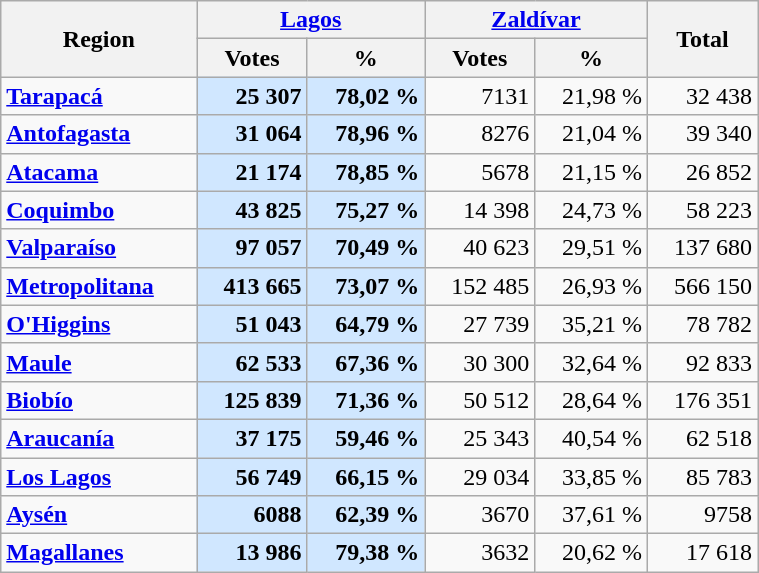<table class="wikitable" width=40%>
<tr>
<th rowspan=2>Region</th>
<th colspan=2><a href='#'>Lagos</a></th>
<th colspan=2><a href='#'>Zaldívar</a></th>
<th rowspan=2>Total</th>
</tr>
<tr>
<th>Votes</th>
<th>%</th>
<th>Votes</th>
<th>%</th>
</tr>
<tr>
<td><strong><a href='#'>Tarapacá</a></strong></td>
<td align="right" bgcolor=#D0E7FF><strong>25 307</strong></td>
<td align="right" bgcolor=#D0E7FF><strong>78,02 %</strong></td>
<td align="right">7131</td>
<td align="right">21,98 %</td>
<td align="right">32 438</td>
</tr>
<tr>
<td><strong><a href='#'>Antofagasta</a></strong></td>
<td align="right" bgcolor=#D0E7FF><strong>31 064</strong></td>
<td align="right" bgcolor=#D0E7FF><strong>78,96 %</strong></td>
<td align="right">8276</td>
<td align="right">21,04 %</td>
<td align="right">39 340</td>
</tr>
<tr>
<td><strong><a href='#'>Atacama</a></strong></td>
<td align="right" bgcolor=#D0E7FF><strong>21 174</strong></td>
<td align="right" bgcolor=#D0E7FF><strong>78,85 %</strong></td>
<td align="right">5678</td>
<td align="right">21,15 %</td>
<td align="right">26 852</td>
</tr>
<tr>
<td><strong><a href='#'>Coquimbo</a></strong></td>
<td align="right" bgcolor=#D0E7FF><strong>43 825</strong></td>
<td align="right" bgcolor=#D0E7FF><strong>75,27 %</strong></td>
<td align="right">14 398</td>
<td align="right">24,73 %</td>
<td align="right">58 223</td>
</tr>
<tr>
<td><strong><a href='#'>Valparaíso</a></strong></td>
<td align="right" bgcolor=#D0E7FF><strong>97 057</strong></td>
<td align="right" bgcolor=#D0E7FF><strong>70,49 %</strong></td>
<td align="right">40 623</td>
<td align="right">29,51 %</td>
<td align="right">137 680</td>
</tr>
<tr>
<td><strong><a href='#'>Metropolitana</a></strong></td>
<td align="right" bgcolor=#D0E7FF><strong>413 665</strong></td>
<td align="right" bgcolor=#D0E7FF><strong>73,07 %</strong></td>
<td align="right">152 485</td>
<td align="right">26,93 %</td>
<td align="right">566 150</td>
</tr>
<tr>
<td><strong><a href='#'>O'Higgins</a></strong></td>
<td align="right" bgcolor=#D0E7FF><strong>51 043</strong></td>
<td align="right" bgcolor=#D0E7FF><strong>64,79 %</strong></td>
<td align="right">27 739</td>
<td align="right">35,21 %</td>
<td align="right">78 782</td>
</tr>
<tr>
<td><strong><a href='#'>Maule</a></strong></td>
<td align="right" bgcolor=#D0E7FF><strong>62 533</strong></td>
<td align="right" bgcolor=#D0E7FF><strong>67,36 %</strong></td>
<td align="right">30 300</td>
<td align="right">32,64 %</td>
<td align="right">92 833</td>
</tr>
<tr>
<td><strong><a href='#'>Biobío</a></strong></td>
<td align="right" bgcolor=#D0E7FF><strong>125 839</strong></td>
<td align="right" bgcolor=#D0E7FF><strong>71,36 %</strong></td>
<td align="right">50 512</td>
<td align="right">28,64 %</td>
<td align="right">176 351</td>
</tr>
<tr>
<td><strong><a href='#'>Araucanía</a></strong></td>
<td align="right" bgcolor=#D0E7FF><strong>37 175</strong></td>
<td align="right" bgcolor=#D0E7FF><strong>59,46 %</strong></td>
<td align="right">25 343</td>
<td align="right">40,54 %</td>
<td align="right">62 518</td>
</tr>
<tr>
<td><strong><a href='#'>Los Lagos</a></strong></td>
<td align="right" bgcolor=#D0E7FF><strong>56 749</strong></td>
<td align="right" bgcolor=#D0E7FF><strong>66,15 %</strong></td>
<td align="right">29 034</td>
<td align="right">33,85 %</td>
<td align="right">85 783</td>
</tr>
<tr>
<td><strong><a href='#'>Aysén</a></strong></td>
<td align="right" bgcolor=#D0E7FF><strong>6088</strong></td>
<td align="right" bgcolor=#D0E7FF><strong>62,39 %</strong></td>
<td align="right">3670</td>
<td align="right">37,61 %</td>
<td align="right">9758</td>
</tr>
<tr>
<td><strong><a href='#'>Magallanes</a></strong></td>
<td align="right" bgcolor=#D0E7FF><strong>13 986</strong></td>
<td align="right" bgcolor=#D0E7FF><strong>79,38 %</strong></td>
<td align="right">3632</td>
<td align="right">20,62 %</td>
<td align="right">17 618</td>
</tr>
</table>
